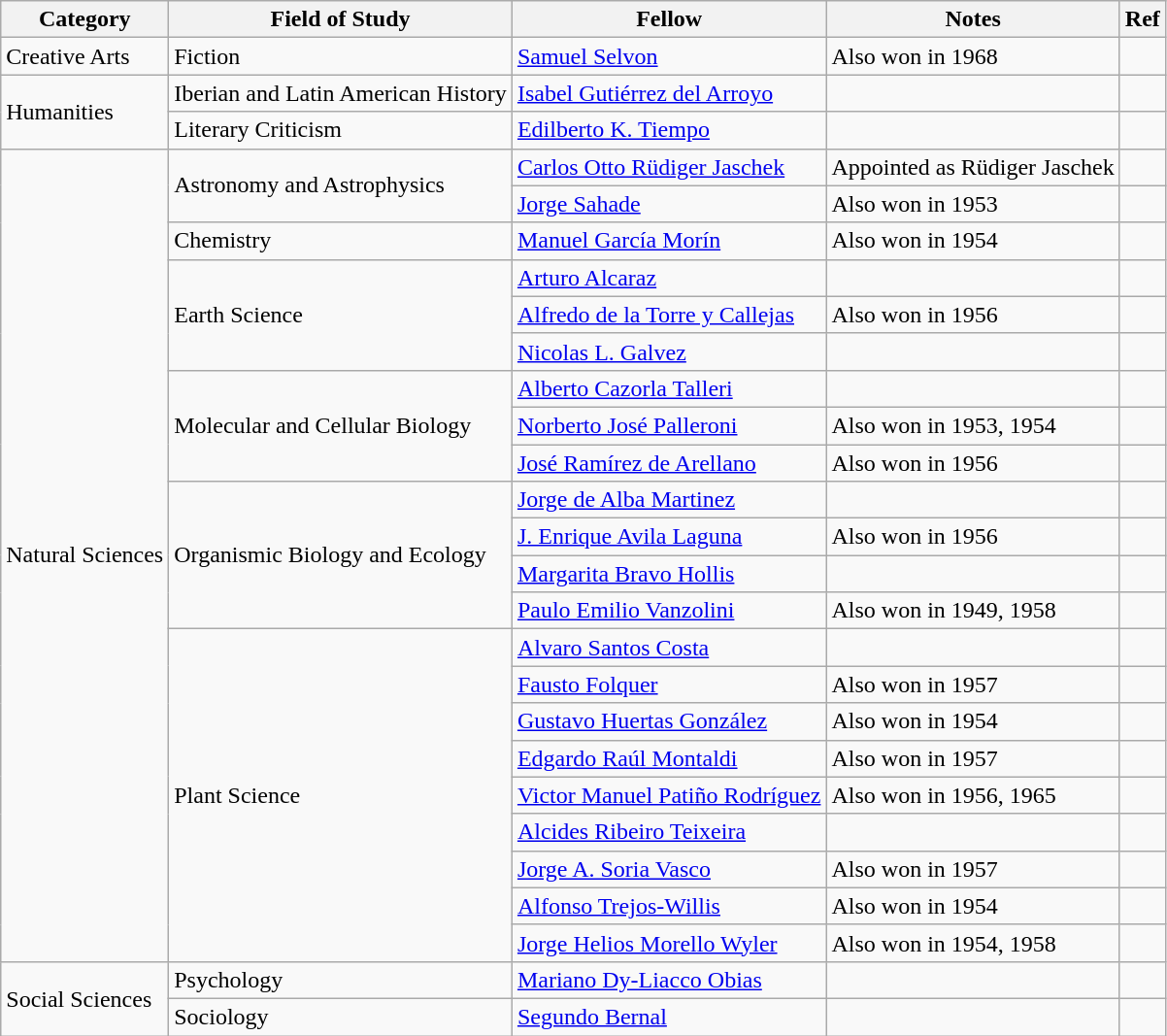<table class="wikitable sortable">
<tr>
<th>Category</th>
<th>Field of Study</th>
<th>Fellow</th>
<th>Notes</th>
<th class="unsortable">Ref</th>
</tr>
<tr>
<td>Creative Arts</td>
<td>Fiction</td>
<td><a href='#'>Samuel Selvon</a></td>
<td>Also won in 1968</td>
<td></td>
</tr>
<tr>
<td rowspan="2">Humanities</td>
<td>Iberian and Latin American History</td>
<td><a href='#'>Isabel Gutiérrez del Arroyo</a></td>
<td></td>
<td></td>
</tr>
<tr>
<td>Literary Criticism</td>
<td><a href='#'>Edilberto K. Tiempo</a></td>
<td></td>
<td></td>
</tr>
<tr>
<td rowspan="22">Natural Sciences</td>
<td rowspan="2">Astronomy and Astrophysics</td>
<td><a href='#'>Carlos Otto Rüdiger Jaschek</a></td>
<td>Appointed as Rüdiger Jaschek</td>
<td></td>
</tr>
<tr>
<td><a href='#'>Jorge Sahade</a></td>
<td>Also won in 1953</td>
<td></td>
</tr>
<tr>
<td>Chemistry</td>
<td><a href='#'>Manuel García Morín</a></td>
<td>Also won in 1954</td>
<td></td>
</tr>
<tr>
<td rowspan="3">Earth Science</td>
<td><a href='#'>Arturo Alcaraz</a></td>
<td></td>
<td></td>
</tr>
<tr>
<td><a href='#'>Alfredo de la Torre y Callejas</a></td>
<td>Also won in 1956</td>
<td></td>
</tr>
<tr>
<td><a href='#'>Nicolas L. Galvez</a></td>
<td></td>
<td></td>
</tr>
<tr>
<td rowspan="3">Molecular and Cellular Biology</td>
<td><a href='#'>Alberto Cazorla Talleri</a></td>
<td></td>
<td></td>
</tr>
<tr>
<td><a href='#'>Norberto José Palleroni</a></td>
<td>Also won in 1953, 1954</td>
<td></td>
</tr>
<tr>
<td><a href='#'>José Ramírez de Arellano</a></td>
<td>Also won in 1956</td>
<td></td>
</tr>
<tr>
<td rowspan="4">Organismic Biology and Ecology</td>
<td><a href='#'>Jorge de Alba Martinez</a></td>
<td></td>
<td></td>
</tr>
<tr>
<td><a href='#'>J. Enrique Avila Laguna</a></td>
<td>Also won in 1956</td>
<td></td>
</tr>
<tr>
<td><a href='#'>Margarita Bravo Hollis</a>  </td>
<td></td>
<td></td>
</tr>
<tr>
<td><a href='#'>Paulo Emilio Vanzolini</a></td>
<td>Also won in 1949, 1958</td>
<td></td>
</tr>
<tr>
<td rowspan="9">Plant Science</td>
<td><a href='#'>Alvaro Santos Costa</a></td>
<td></td>
<td></td>
</tr>
<tr>
<td><a href='#'>Fausto Folquer</a></td>
<td>Also won in 1957</td>
<td></td>
</tr>
<tr>
<td><a href='#'>Gustavo Huertas González</a></td>
<td>Also won in 1954</td>
<td></td>
</tr>
<tr>
<td><a href='#'>Edgardo Raúl Montaldi</a></td>
<td>Also won in 1957</td>
<td></td>
</tr>
<tr>
<td><a href='#'>Victor Manuel Patiño Rodríguez</a></td>
<td>Also won in 1956, 1965</td>
<td></td>
</tr>
<tr>
<td><a href='#'>Alcides Ribeiro Teixeira</a></td>
<td></td>
<td></td>
</tr>
<tr>
<td><a href='#'>Jorge A. Soria Vasco</a></td>
<td>Also won in 1957</td>
<td></td>
</tr>
<tr>
<td><a href='#'>Alfonso Trejos-Willis</a> </td>
<td>Also won in 1954</td>
<td></td>
</tr>
<tr>
<td><a href='#'>Jorge Helios Morello Wyler</a></td>
<td>Also won in 1954, 1958</td>
<td></td>
</tr>
<tr>
<td rowspan="2">Social Sciences</td>
<td>Psychology</td>
<td><a href='#'>Mariano Dy-Liacco Obias</a></td>
<td></td>
<td></td>
</tr>
<tr>
<td>Sociology</td>
<td><a href='#'>Segundo Bernal</a></td>
<td></td>
<td></td>
</tr>
</table>
